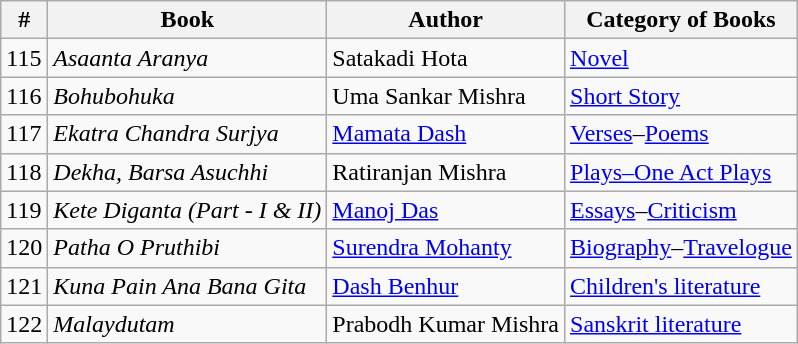<table class="wikitable">
<tr>
<th>#</th>
<th>Book</th>
<th>Author</th>
<th>Category of Books</th>
</tr>
<tr>
<td>115</td>
<td><em>Asaanta Aranya</em></td>
<td>Satakadi Hota</td>
<td><a href='#'>Novel</a></td>
</tr>
<tr>
<td>116</td>
<td><em>Bohubohuka</em></td>
<td>Uma Sankar Mishra</td>
<td><a href='#'>Short Story</a></td>
</tr>
<tr>
<td>117</td>
<td><em>Ekatra Chandra Surjya</em></td>
<td><a href='#'>Mamata Dash</a></td>
<td><a href='#'>Verses</a>–<a href='#'>Poems</a></td>
</tr>
<tr>
<td>118</td>
<td><em>Dekha, Barsa Asuchhi</em></td>
<td>Ratiranjan Mishra</td>
<td><a href='#'>Plays–One Act Plays</a></td>
</tr>
<tr>
<td>119</td>
<td><em>Kete Diganta (Part - I & II)</em></td>
<td><a href='#'>Manoj Das</a></td>
<td><a href='#'>Essays</a>–<a href='#'>Criticism</a></td>
</tr>
<tr>
<td>120</td>
<td><em>Patha O Pruthibi</em></td>
<td><a href='#'>Surendra Mohanty</a></td>
<td><a href='#'>Biography</a>–<a href='#'>Travelogue</a></td>
</tr>
<tr>
<td>121</td>
<td><em>Kuna Pain Ana Bana Gita</em></td>
<td><a href='#'>Dash Benhur</a></td>
<td><a href='#'>Children's literature</a></td>
</tr>
<tr>
<td>122</td>
<td><em>Malaydutam</em></td>
<td>Prabodh Kumar Mishra</td>
<td><a href='#'>Sanskrit literature</a></td>
</tr>
</table>
